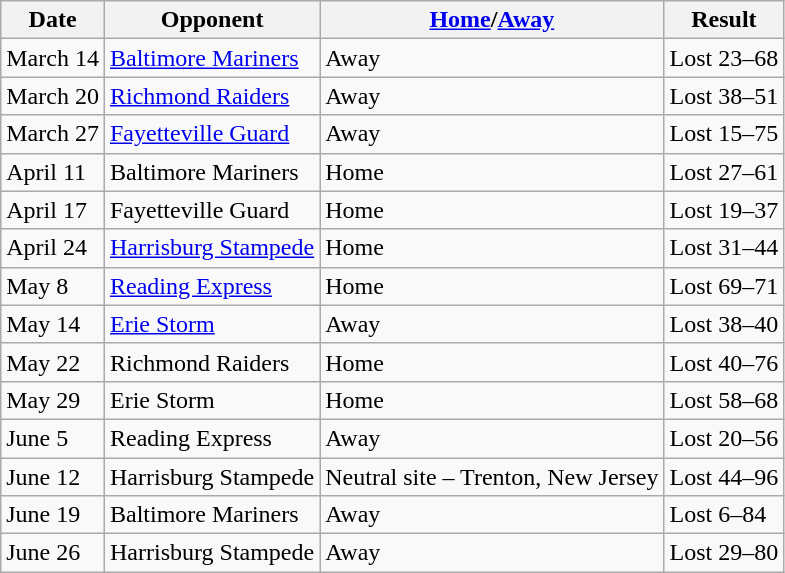<table class="wikitable">
<tr>
<th>Date</th>
<th>Opponent</th>
<th><a href='#'>Home</a>/<a href='#'>Away</a></th>
<th>Result</th>
</tr>
<tr>
<td>March 14</td>
<td><a href='#'>Baltimore Mariners</a></td>
<td>Away</td>
<td>Lost 23–68</td>
</tr>
<tr>
<td>March 20</td>
<td><a href='#'>Richmond Raiders</a></td>
<td>Away</td>
<td>Lost 38–51</td>
</tr>
<tr>
<td>March 27</td>
<td><a href='#'>Fayetteville Guard</a></td>
<td>Away</td>
<td>Lost 15–75</td>
</tr>
<tr>
<td>April 11</td>
<td>Baltimore Mariners</td>
<td>Home</td>
<td>Lost 27–61</td>
</tr>
<tr>
<td>April 17</td>
<td>Fayetteville Guard</td>
<td>Home</td>
<td>Lost 19–37</td>
</tr>
<tr>
<td>April 24</td>
<td><a href='#'>Harrisburg Stampede</a></td>
<td>Home</td>
<td>Lost 31–44</td>
</tr>
<tr>
<td>May 8</td>
<td><a href='#'>Reading Express</a></td>
<td>Home</td>
<td>Lost 69–71</td>
</tr>
<tr>
<td>May 14</td>
<td><a href='#'>Erie Storm</a></td>
<td>Away</td>
<td>Lost 38–40</td>
</tr>
<tr>
<td>May 22</td>
<td>Richmond Raiders</td>
<td>Home</td>
<td>Lost 40–76</td>
</tr>
<tr>
<td>May 29</td>
<td>Erie Storm</td>
<td>Home</td>
<td>Lost 58–68</td>
</tr>
<tr>
<td>June 5</td>
<td>Reading Express</td>
<td>Away</td>
<td>Lost 20–56</td>
</tr>
<tr>
<td>June 12</td>
<td>Harrisburg Stampede</td>
<td>Neutral site – Trenton, New Jersey</td>
<td>Lost 44–96</td>
</tr>
<tr>
<td>June 19</td>
<td>Baltimore Mariners</td>
<td>Away</td>
<td>Lost 6–84</td>
</tr>
<tr>
<td>June 26</td>
<td>Harrisburg Stampede</td>
<td>Away</td>
<td>Lost 29–80</td>
</tr>
</table>
